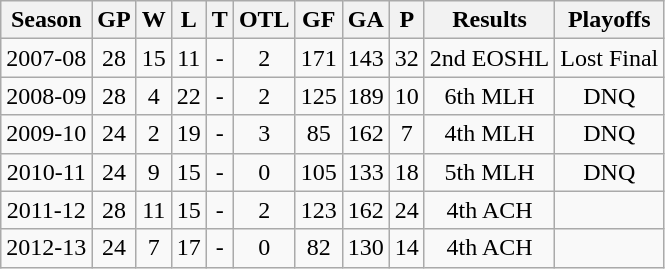<table class="wikitable">
<tr>
<th>Season</th>
<th>GP</th>
<th>W</th>
<th>L</th>
<th>T</th>
<th>OTL</th>
<th>GF</th>
<th>GA</th>
<th>P</th>
<th>Results</th>
<th>Playoffs</th>
</tr>
<tr align="center">
<td>2007-08</td>
<td>28</td>
<td>15</td>
<td>11</td>
<td>-</td>
<td>2</td>
<td>171</td>
<td>143</td>
<td>32</td>
<td>2nd EOSHL</td>
<td>Lost Final</td>
</tr>
<tr align="center">
<td>2008-09</td>
<td>28</td>
<td>4</td>
<td>22</td>
<td>-</td>
<td>2</td>
<td>125</td>
<td>189</td>
<td>10</td>
<td>6th MLH</td>
<td>DNQ</td>
</tr>
<tr align="center">
<td>2009-10</td>
<td>24</td>
<td>2</td>
<td>19</td>
<td>-</td>
<td>3</td>
<td>85</td>
<td>162</td>
<td>7</td>
<td>4th MLH</td>
<td>DNQ</td>
</tr>
<tr align="center">
<td>2010-11</td>
<td>24</td>
<td>9</td>
<td>15</td>
<td>-</td>
<td>0</td>
<td>105</td>
<td>133</td>
<td>18</td>
<td>5th MLH</td>
<td>DNQ</td>
</tr>
<tr align="center">
<td>2011-12</td>
<td>28</td>
<td>11</td>
<td>15</td>
<td>-</td>
<td>2</td>
<td>123</td>
<td>162</td>
<td>24</td>
<td>4th ACH</td>
<td></td>
</tr>
<tr align="center">
<td>2012-13</td>
<td>24</td>
<td>7</td>
<td>17</td>
<td>-</td>
<td>0</td>
<td>82</td>
<td>130</td>
<td>14</td>
<td>4th ACH</td>
<td></td>
</tr>
</table>
